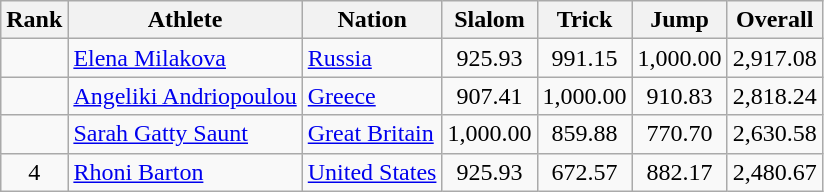<table class="wikitable sortable" style="text-align:center">
<tr>
<th>Rank</th>
<th>Athlete</th>
<th>Nation</th>
<th>Slalom</th>
<th>Trick</th>
<th>Jump</th>
<th>Overall</th>
</tr>
<tr>
<td></td>
<td align=left><a href='#'>Elena Milakova</a></td>
<td align=left> <a href='#'>Russia</a></td>
<td>925.93</td>
<td>991.15</td>
<td>1,000.00</td>
<td>2,917.08</td>
</tr>
<tr>
<td></td>
<td align=left><a href='#'>Angeliki Andriopoulou</a></td>
<td align=left> <a href='#'>Greece</a></td>
<td>907.41</td>
<td>1,000.00</td>
<td>910.83</td>
<td>2,818.24</td>
</tr>
<tr>
<td></td>
<td align=left><a href='#'>Sarah Gatty Saunt</a></td>
<td align=left> <a href='#'>Great Britain</a></td>
<td>1,000.00</td>
<td>859.88</td>
<td>770.70</td>
<td>2,630.58</td>
</tr>
<tr>
<td>4</td>
<td align=left><a href='#'>Rhoni Barton</a></td>
<td align=left> <a href='#'>United States</a></td>
<td>925.93</td>
<td>672.57</td>
<td>882.17</td>
<td>2,480.67</td>
</tr>
</table>
